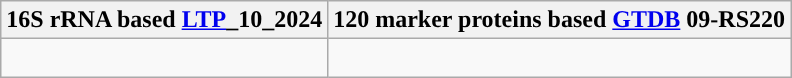<table class="wikitable">
<tr>
<th colspan=1>16S rRNA based <a href='#'>LTP</a>_10_2024</th>
<th colspan=1>120 marker proteins based <a href='#'>GTDB</a> 09-RS220</th>
</tr>
<tr>
<td style="vertical-align:top"><br></td>
<td><br></td>
</tr>
</table>
